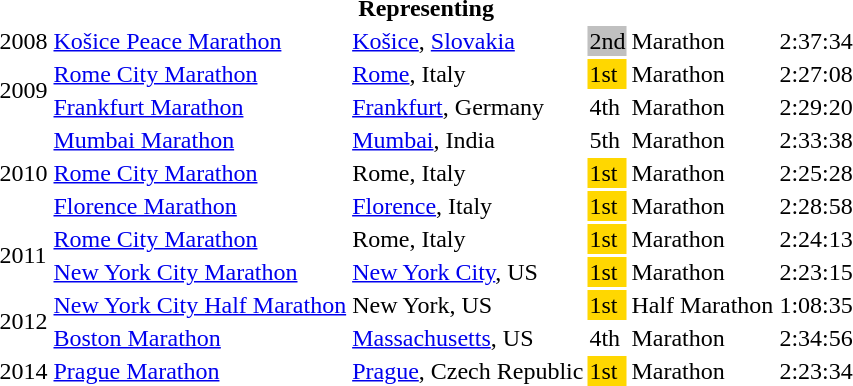<table>
<tr>
<th colspan="6">Representing </th>
</tr>
<tr>
<td>2008</td>
<td><a href='#'>Košice Peace Marathon</a></td>
<td><a href='#'>Košice</a>, <a href='#'>Slovakia</a></td>
<td bgcolor=silver>2nd</td>
<td>Marathon</td>
<td>2:37:34</td>
</tr>
<tr>
<td rowspan=2>2009</td>
<td><a href='#'>Rome City Marathon</a></td>
<td><a href='#'>Rome</a>, Italy</td>
<td bgcolor=gold>1st</td>
<td>Marathon</td>
<td>2:27:08</td>
</tr>
<tr>
<td><a href='#'>Frankfurt Marathon</a></td>
<td><a href='#'>Frankfurt</a>, Germany</td>
<td>4th</td>
<td>Marathon</td>
<td>2:29:20</td>
</tr>
<tr>
<td rowspan=3>2010</td>
<td><a href='#'>Mumbai Marathon</a></td>
<td><a href='#'>Mumbai</a>, India</td>
<td>5th</td>
<td>Marathon</td>
<td>2:33:38</td>
</tr>
<tr>
<td><a href='#'>Rome City Marathon</a></td>
<td>Rome, Italy</td>
<td bgcolor=gold>1st</td>
<td>Marathon</td>
<td>2:25:28</td>
</tr>
<tr>
<td><a href='#'>Florence Marathon</a></td>
<td><a href='#'>Florence</a>, Italy</td>
<td bgcolor=gold>1st</td>
<td>Marathon</td>
<td>2:28:58</td>
</tr>
<tr>
<td rowspan=2>2011</td>
<td><a href='#'>Rome City Marathon</a></td>
<td>Rome, Italy</td>
<td bgcolor=gold>1st</td>
<td>Marathon</td>
<td>2:24:13</td>
</tr>
<tr>
<td><a href='#'>New York City Marathon</a></td>
<td><a href='#'>New York City</a>, US</td>
<td bgcolor=gold>1st</td>
<td>Marathon</td>
<td>2:23:15</td>
</tr>
<tr>
<td rowspan=2>2012</td>
<td><a href='#'>New York City Half Marathon</a></td>
<td>New York, US</td>
<td bgcolor=gold>1st</td>
<td>Half Marathon</td>
<td>1:08:35</td>
</tr>
<tr>
<td><a href='#'>Boston Marathon</a></td>
<td><a href='#'>Massachusetts</a>, US</td>
<td>4th</td>
<td>Marathon</td>
<td>2:34:56</td>
</tr>
<tr>
<td>2014</td>
<td><a href='#'>Prague Marathon</a></td>
<td><a href='#'>Prague</a>, Czech Republic</td>
<td bgcolor=gold>1st</td>
<td>Marathon</td>
<td>2:23:34</td>
</tr>
</table>
